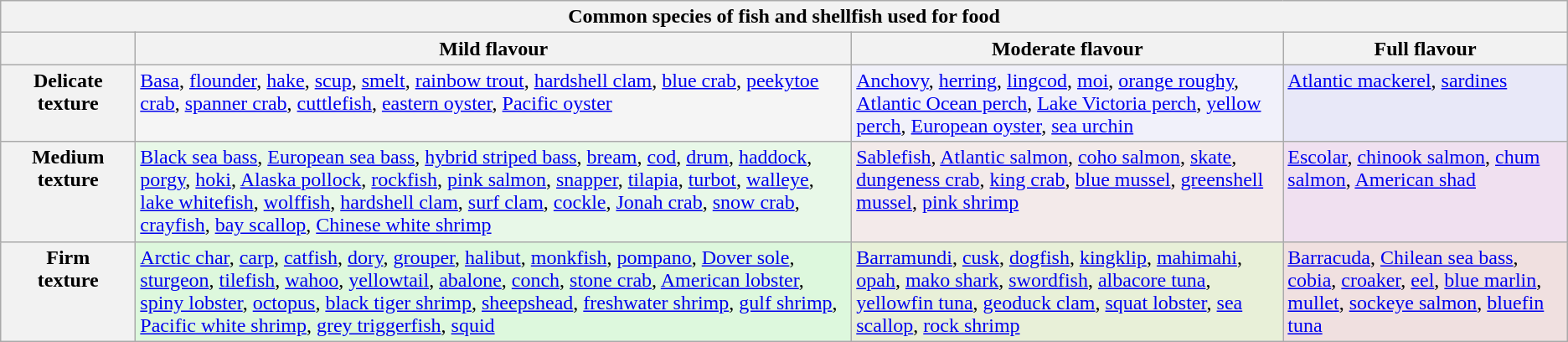<table class="wikitable collapsible">
<tr>
<th colspan="4" style="width:570px;">Common species of fish and shellfish used for food</th>
</tr>
<tr>
<th style="width:100px;"></th>
<th>Mild flavour</th>
<th>Moderate flavour</th>
<th>Full flavour</th>
</tr>
<tr>
<th valign=top>Delicate<br>texture</th>
<td style="vertical-align:top; background:#f5f5f5;"><a href='#'>Basa</a>, <a href='#'>flounder</a>, <a href='#'>hake</a>, <a href='#'>scup</a>, <a href='#'>smelt</a>, <a href='#'>rainbow trout</a>, <a href='#'>hardshell clam</a>, <a href='#'>blue crab</a>, <a href='#'>peekytoe crab</a>, <a href='#'>spanner crab</a>, <a href='#'>cuttlefish</a>, <a href='#'>eastern oyster</a>, <a href='#'>Pacific oyster</a></td>
<td style="vertical-align:top; background:#f1f1fa;"><a href='#'>Anchovy</a>, <a href='#'>herring</a>, <a href='#'>lingcod</a>, <a href='#'>moi</a>, <a href='#'>orange roughy</a>, <a href='#'>Atlantic Ocean perch</a>, <a href='#'>Lake Victoria perch</a>, <a href='#'>yellow perch</a>, <a href='#'>European oyster</a>, <a href='#'>sea urchin</a></td>
<td style="vertical-align:top; background:#e8e8f8;"><a href='#'>Atlantic mackerel</a>, <a href='#'>sardines</a></td>
</tr>
<tr>
<th valign=top>Medium<br>texture</th>
<td style="vertical-align:top; background:#e8f8e8;"><a href='#'>Black sea bass</a>, <a href='#'>European sea bass</a>, <a href='#'>hybrid striped bass</a>, <a href='#'>bream</a>, <a href='#'>cod</a>, <a href='#'>drum</a>, <a href='#'>haddock</a>, <a href='#'>porgy</a>, <a href='#'>hoki</a>, <a href='#'>Alaska pollock</a>, <a href='#'>rockfish</a>, <a href='#'>pink salmon</a>, <a href='#'>snapper</a>, <a href='#'>tilapia</a>, <a href='#'>turbot</a>, <a href='#'>walleye</a>, <a href='#'>lake whitefish</a>, <a href='#'>wolffish</a>, <a href='#'>hardshell clam</a>, <a href='#'>surf clam</a>, <a href='#'>cockle</a>, <a href='#'>Jonah crab</a>, <a href='#'>snow crab</a>, <a href='#'>crayfish</a>, <a href='#'>bay scallop</a>, <a href='#'>Chinese white shrimp</a></td>
<td style="vertical-align:top; background:#f3eaea;"><a href='#'>Sablefish</a>, <a href='#'>Atlantic salmon</a>, <a href='#'>coho salmon</a>, <a href='#'>skate</a>, <a href='#'>dungeness crab</a>, <a href='#'>king crab</a>, <a href='#'>blue mussel</a>, <a href='#'>greenshell mussel</a>, <a href='#'>pink shrimp</a></td>
<td style="vertical-align:top; background:#f0e0f0;"><a href='#'>Escolar</a>, <a href='#'>chinook salmon</a>, <a href='#'>chum salmon</a>, <a href='#'>American shad</a></td>
</tr>
<tr>
<th valign=top>Firm<br>texture</th>
<td style="vertical-align:top; background:#ddf8dd;"><a href='#'>Arctic char</a>, <a href='#'>carp</a>, <a href='#'>catfish</a>, <a href='#'>dory</a>, <a href='#'>grouper</a>, <a href='#'>halibut</a>, <a href='#'>monkfish</a>, <a href='#'>pompano</a>, <a href='#'>Dover sole</a>, <a href='#'>sturgeon</a>, <a href='#'>tilefish</a>, <a href='#'>wahoo</a>, <a href='#'>yellowtail</a>, <a href='#'>abalone</a>, <a href='#'>conch</a>, <a href='#'>stone crab</a>, <a href='#'>American lobster</a>, <a href='#'>spiny lobster</a>, <a href='#'>octopus</a>, <a href='#'>black tiger shrimp</a>, <a href='#'>sheepshead</a>, <a href='#'>freshwater shrimp</a>, <a href='#'>gulf shrimp</a>, <a href='#'>Pacific white shrimp</a>, <a href='#'>grey triggerfish</a>, <a href='#'>squid</a></td>
<td style="vertical-align:top; background:#e8f0d8;"><a href='#'>Barramundi</a>, <a href='#'>cusk</a>, <a href='#'>dogfish</a>, <a href='#'>kingklip</a>, <a href='#'>mahimahi</a>, <a href='#'>opah</a>, <a href='#'>mako shark</a>, <a href='#'>swordfish</a>, <a href='#'>albacore tuna</a>, <a href='#'>yellowfin tuna</a>, <a href='#'>geoduck clam</a>, <a href='#'>squat lobster</a>, <a href='#'>sea scallop</a>, <a href='#'>rock shrimp</a></td>
<td style="vertical-align:top; background:#f0e0e0;"><a href='#'>Barracuda</a>, <a href='#'>Chilean sea bass</a>, <a href='#'>cobia</a>, <a href='#'>croaker</a>, <a href='#'>eel</a>, <a href='#'>blue marlin</a>, <a href='#'>mullet</a>, <a href='#'>sockeye salmon</a>, <a href='#'>bluefin tuna</a></td>
</tr>
</table>
